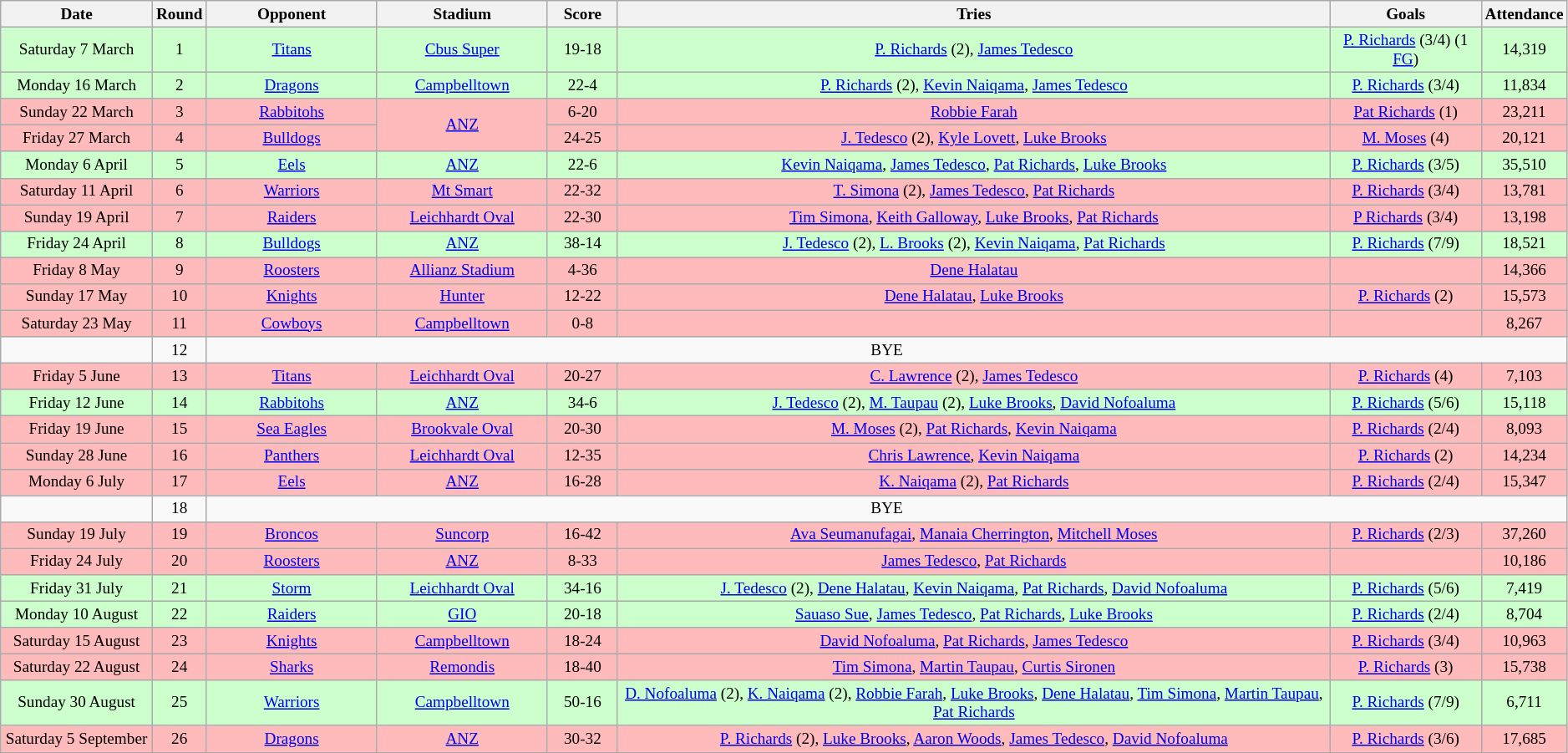<table class="wikitable" style="text-align:center; font-size:80%;">
<tr>
<th width="115">Date</th>
<th>Round</th>
<th width="130">Opponent</th>
<th width="130">Stadium</th>
<th width="50">Score</th>
<th>Tries</th>
<th>Goals</th>
<th>Attendance</th>
</tr>
<tr bgcolor=#CCFFCC>
<td>Saturday 7 March</td>
<td>1</td>
<td><a href='#'>Titans</a></td>
<td><a href='#'>Cbus Super</a></td>
<td>19-18</td>
<td><a href='#'>P. Richards</a> (2), <a href='#'>James Tedesco</a></td>
<td><a href='#'>P. Richards</a> (3/4) (1 <a href='#'>FG</a>)</td>
<td>14,319</td>
</tr>
<tr bgcolor=#CCFFCC>
<td>Monday 16 March</td>
<td>2</td>
<td><a href='#'>Dragons</a></td>
<td><a href='#'>Campbelltown</a></td>
<td>22-4</td>
<td><a href='#'>P. Richards</a> (2), <a href='#'>Kevin Naiqama</a>, <a href='#'>James Tedesco</a></td>
<td><a href='#'>P. Richards</a> (3/4)</td>
<td>11,834</td>
</tr>
<tr bgcolor=#FFBBBB>
<td>Sunday 22 March</td>
<td>3</td>
<td><a href='#'>Rabbitohs</a></td>
<td rowspan="2"><a href='#'>ANZ</a></td>
<td>6-20</td>
<td><a href='#'>Robbie Farah</a></td>
<td><a href='#'>Pat Richards</a> (1)</td>
<td>23,211</td>
</tr>
<tr bgcolor=#FFBBBB>
<td>Friday 27 March</td>
<td>4</td>
<td><a href='#'>Bulldogs</a></td>
<td>24-25</td>
<td><a href='#'>J. Tedesco</a> (2), <a href='#'>Kyle Lovett</a>, <a href='#'>Luke Brooks</a></td>
<td><a href='#'>M. Moses</a> (4)</td>
<td>20,121</td>
</tr>
<tr bgcolor=#CCFFCC>
<td>Monday 6 April</td>
<td>5</td>
<td><a href='#'>Eels</a></td>
<td><a href='#'>ANZ</a></td>
<td>22-6</td>
<td><a href='#'>Kevin Naiqama</a>, <a href='#'>James Tedesco</a>, <a href='#'>Pat Richards</a>, <a href='#'>Luke Brooks</a></td>
<td><a href='#'>P. Richards</a> (3/5)</td>
<td>35,510</td>
</tr>
<tr bgcolor=#FFBBBB>
<td>Saturday 11 April</td>
<td>6</td>
<td><a href='#'>Warriors</a></td>
<td><a href='#'>Mt Smart</a></td>
<td>22-32</td>
<td><a href='#'>T. Simona</a> (2), <a href='#'>James Tedesco</a>, <a href='#'>Pat Richards</a></td>
<td><a href='#'>P. Richards</a> (3/4)</td>
<td>13,781</td>
</tr>
<tr bgcolor=#FFBBBB>
<td>Sunday 19 April</td>
<td>7</td>
<td><a href='#'>Raiders</a></td>
<td><a href='#'>Leichhardt Oval</a></td>
<td>22-30</td>
<td><a href='#'>Tim Simona</a>, <a href='#'>Keith Galloway</a>, <a href='#'>Luke Brooks</a>, <a href='#'>Pat Richards</a></td>
<td><a href='#'>P Richards</a> (3/4)</td>
<td>13,198</td>
</tr>
<tr bgcolor=#CCFFCC>
<td>Friday 24 April</td>
<td>8</td>
<td><a href='#'>Bulldogs</a></td>
<td><a href='#'>ANZ</a></td>
<td>38-14</td>
<td><a href='#'>J. Tedesco</a> (2), <a href='#'>L. Brooks</a> (2), <a href='#'>Kevin Naiqama</a>, <a href='#'>Pat Richards</a></td>
<td><a href='#'>P. Richards</a> (7/9)</td>
<td>18,521</td>
</tr>
<tr bgcolor=#FFBBBB>
<td>Friday 8 May</td>
<td>9</td>
<td><a href='#'>Roosters</a></td>
<td><a href='#'>Allianz Stadium</a></td>
<td>4-36</td>
<td><a href='#'>Dene Halatau</a></td>
<td></td>
<td>14,366</td>
</tr>
<tr bgcolor=#FFBBBB>
<td>Sunday 17 May</td>
<td>10</td>
<td><a href='#'>Knights</a></td>
<td><a href='#'>Hunter</a></td>
<td>12-22</td>
<td><a href='#'>Dene Halatau</a>, <a href='#'>Luke Brooks</a></td>
<td><a href='#'>P. Richards</a> (2)</td>
<td>15,573</td>
</tr>
<tr bgcolor=#FFBBBB>
<td>Saturday 23 May</td>
<td>11</td>
<td><a href='#'>Cowboys</a></td>
<td><a href='#'>Campbelltown</a></td>
<td>0-8</td>
<td></td>
<td></td>
<td>8,267</td>
</tr>
<tr>
<td></td>
<td>12</td>
<td colspan="6" style="text align=centre">BYE</td>
</tr>
<tr bgcolor=#FFBBBB>
<td>Friday 5 June</td>
<td>13</td>
<td><a href='#'>Titans</a></td>
<td><a href='#'>Leichhardt Oval</a></td>
<td>20-27</td>
<td><a href='#'>C. Lawrence</a> (2), <a href='#'>James Tedesco</a></td>
<td><a href='#'>P. Richards</a> (4)</td>
<td>7,103</td>
</tr>
<tr bgcolor=#CCFFCC>
<td>Friday 12 June</td>
<td>14</td>
<td><a href='#'>Rabbitohs</a></td>
<td><a href='#'>ANZ</a></td>
<td>34-6</td>
<td><a href='#'>J. Tedesco</a> (2), <a href='#'>M. Taupau</a> (2), <a href='#'>Luke Brooks</a>, <a href='#'>David Nofoaluma</a></td>
<td><a href='#'>P. Richards</a> (5/6)</td>
<td>15,118</td>
</tr>
<tr bgcolor=#FFBBBB>
<td>Friday 19 June</td>
<td>15</td>
<td><a href='#'>Sea Eagles</a></td>
<td><a href='#'>Brookvale Oval</a></td>
<td>20-30</td>
<td><a href='#'>M. Moses</a> (2), <a href='#'>Pat Richards</a>, <a href='#'>Kevin Naiqama</a></td>
<td><a href='#'>P. Richards</a> (2/4)</td>
<td>8,093</td>
</tr>
<tr bgcolor=#FFBBBB>
<td>Sunday 28 June</td>
<td>16</td>
<td><a href='#'>Panthers</a></td>
<td><a href='#'>Leichhardt Oval</a></td>
<td>12-35</td>
<td><a href='#'>Chris Lawrence</a>, <a href='#'>Kevin Naiqama</a></td>
<td><a href='#'>P. Richards</a> (2)</td>
<td>14,234</td>
</tr>
<tr bgcolor=#FFBBBB>
<td>Monday 6 July</td>
<td>17</td>
<td><a href='#'>Eels</a></td>
<td><a href='#'>ANZ</a></td>
<td>16-28</td>
<td><a href='#'>K. Naiqama</a> (2), <a href='#'>Pat Richards</a></td>
<td><a href='#'>P. Richards</a> (2/4)</td>
<td>15,347</td>
</tr>
<tr>
<td></td>
<td>18</td>
<td colspan="7" style="text-align:center">BYE</td>
</tr>
<tr bgcolor=#FFBBBB>
<td>Sunday 19 July</td>
<td>19</td>
<td><a href='#'>Broncos</a></td>
<td><a href='#'>Suncorp</a></td>
<td>16-42</td>
<td><a href='#'>Ava Seumanufagai</a>, <a href='#'>Manaia Cherrington</a>, <a href='#'>Mitchell Moses</a></td>
<td><a href='#'>P. Richards</a> (2/3)</td>
<td>37,260</td>
</tr>
<tr bgcolor=#FFBBBB>
<td>Friday 24 July</td>
<td>20</td>
<td><a href='#'>Roosters</a></td>
<td><a href='#'>ANZ</a></td>
<td>8-33</td>
<td><a href='#'>James Tedesco</a>, <a href='#'>Pat Richards</a></td>
<td></td>
<td>10,186</td>
</tr>
<tr bgcolor=#CCFFCC>
<td>Friday 31 July</td>
<td>21</td>
<td><a href='#'>Storm</a></td>
<td><a href='#'>Leichhardt Oval</a></td>
<td>34-16</td>
<td><a href='#'>J. Tedesco</a> (2), <a href='#'>Dene Halatau</a>, <a href='#'>Kevin Naiqama</a>, <a href='#'>Pat Richards</a>,  <a href='#'>David Nofoaluma</a></td>
<td><a href='#'>P. Richards</a> (5/6)</td>
<td>7,419</td>
</tr>
<tr bgcolor=#CCFFCC>
<td>Monday 10 August</td>
<td>22</td>
<td><a href='#'>Raiders</a></td>
<td><a href='#'>GIO</a></td>
<td>20-18</td>
<td><a href='#'>Sauaso Sue</a>, <a href='#'>James Tedesco</a>, <a href='#'>Pat Richards</a>, <a href='#'>Luke Brooks</a></td>
<td><a href='#'>P. Richards</a> (2/4)</td>
<td>8,704</td>
</tr>
<tr bgcolor=#FFBBBB>
<td>Saturday 15 August</td>
<td>23</td>
<td><a href='#'>Knights</a></td>
<td><a href='#'>Campbelltown</a></td>
<td>18-24</td>
<td><a href='#'>David Nofoaluma</a>, <a href='#'>Pat Richards</a>, <a href='#'>James Tedesco</a></td>
<td><a href='#'>P. Richards</a> (3/4)</td>
<td>10,963</td>
</tr>
<tr bgcolor=#FFBBBB>
<td>Saturday 22 August</td>
<td>24</td>
<td><a href='#'>Sharks</a></td>
<td><a href='#'>Remondis</a></td>
<td>18-40</td>
<td><a href='#'>Tim Simona</a>, <a href='#'>Martin Taupau</a>, <a href='#'>Curtis Sironen</a></td>
<td><a href='#'>P. Richards</a> (3)</td>
<td>15,738</td>
</tr>
<tr bgcolor=#CCFFCC>
<td>Sunday 30 August</td>
<td>25</td>
<td><a href='#'>Warriors</a></td>
<td><a href='#'>Campbelltown</a></td>
<td>50-16</td>
<td><a href='#'>D. Nofoaluma</a> (2), <a href='#'>K. Naiqama</a> (2), <a href='#'>Robbie Farah</a>, <a href='#'>Luke Brooks</a>, <a href='#'>Dene Halatau</a>, <a href='#'>Tim Simona</a>, <a href='#'>Martin Taupau</a>, <a href='#'>Pat Richards</a></td>
<td><a href='#'>P. Richards</a> (7/9)</td>
<td>6,711</td>
</tr>
<tr bgcolor=#FFBBBB>
<td>Saturday 5 September</td>
<td>26</td>
<td><a href='#'>Dragons</a></td>
<td><a href='#'>ANZ</a></td>
<td>30-32</td>
<td><a href='#'>P. Richards</a> (2), <a href='#'>Luke Brooks</a>, <a href='#'>Aaron Woods</a>, <a href='#'>James Tedesco</a>, <a href='#'>David Nofoaluma</a></td>
<td><a href='#'>P. Richards</a> (3/6)</td>
<td>17,685</td>
</tr>
</table>
